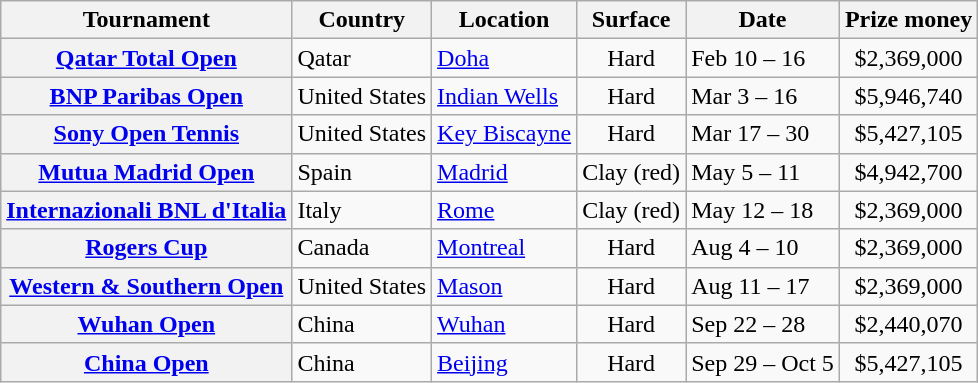<table class="wikitable plainrowheaders nowrap">
<tr>
<th scope="col">Tournament</th>
<th scope="col">Country</th>
<th scope="col">Location</th>
<th scope="col">Surface</th>
<th scope="col">Date</th>
<th scope="col">Prize money</th>
</tr>
<tr>
<th scope="row"><a href='#'>Qatar Total Open</a></th>
<td>Qatar</td>
<td><a href='#'>Doha</a></td>
<td align="center">Hard</td>
<td>Feb 10 – 16</td>
<td align="center">$2,369,000</td>
</tr>
<tr>
<th scope="row"><a href='#'>BNP Paribas Open</a></th>
<td>United States</td>
<td><a href='#'>Indian Wells</a></td>
<td align="center">Hard</td>
<td>Mar 3 – 16</td>
<td align="center">$5,946,740</td>
</tr>
<tr>
<th scope="row"><a href='#'>Sony Open Tennis</a></th>
<td>United States</td>
<td><a href='#'>Key Biscayne</a></td>
<td align="center">Hard</td>
<td>Mar 17 – 30</td>
<td align="center">$5,427,105</td>
</tr>
<tr>
<th scope="row"><a href='#'>Mutua Madrid Open</a></th>
<td>Spain</td>
<td><a href='#'>Madrid</a></td>
<td align="center">Clay (red)</td>
<td>May 5 – 11</td>
<td align="center">$4,942,700</td>
</tr>
<tr>
<th scope="row"><a href='#'>Internazionali BNL d'Italia</a></th>
<td>Italy</td>
<td><a href='#'>Rome</a></td>
<td align="center">Clay (red)</td>
<td>May 12 – 18</td>
<td align="center">$2,369,000</td>
</tr>
<tr>
<th scope="row"><a href='#'>Rogers Cup</a></th>
<td>Canada</td>
<td><a href='#'>Montreal</a></td>
<td align="center">Hard</td>
<td>Aug 4 – 10</td>
<td align="center">$2,369,000</td>
</tr>
<tr>
<th scope="row"><a href='#'>Western & Southern Open</a></th>
<td>United States</td>
<td><a href='#'>Mason</a></td>
<td align="center">Hard</td>
<td>Aug 11 – 17</td>
<td align="center">$2,369,000</td>
</tr>
<tr>
<th scope="row"><a href='#'>Wuhan Open</a></th>
<td>China</td>
<td><a href='#'>Wuhan</a></td>
<td align="center">Hard</td>
<td>Sep 22 – 28</td>
<td align="center">$2,440,070</td>
</tr>
<tr>
<th scope="row"><a href='#'>China Open</a></th>
<td>China</td>
<td><a href='#'>Beijing</a></td>
<td align="center">Hard</td>
<td>Sep 29 – Oct 5</td>
<td align="center">$5,427,105</td>
</tr>
</table>
